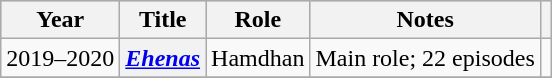<table class="wikitable sortable plainrowheaders">
<tr style="background:#ccc; text-align:center;">
<th scope="col">Year</th>
<th scope="col">Title</th>
<th scope="col">Role</th>
<th scope="col">Notes</th>
<th scope="col" class="unsortable"></th>
</tr>
<tr>
<td>2019–2020</td>
<th scope="row"><em><a href='#'>Ehenas</a></em></th>
<td>Hamdhan</td>
<td>Main role; 22 episodes</td>
<td style="text-align: center;"></td>
</tr>
<tr>
</tr>
</table>
